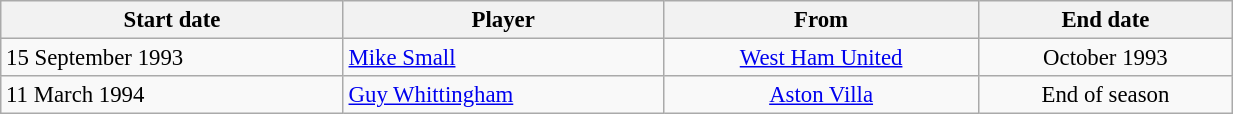<table class="wikitable" style="text-align:center; font-size:95%;width:65%; text-align:left">
<tr>
<th><strong>Start date</strong></th>
<th><strong>Player</strong></th>
<th><strong>From</strong></th>
<th><strong>End date</strong></th>
</tr>
<tr --->
<td>15 September 1993</td>
<td> <a href='#'>Mike Small</a></td>
<td align="center"><a href='#'>West Ham United</a></td>
<td align="center">October 1993</td>
</tr>
<tr --->
<td>11 March 1994</td>
<td> <a href='#'>Guy Whittingham</a></td>
<td align="center"><a href='#'>Aston Villa</a></td>
<td align="center">End of season</td>
</tr>
</table>
